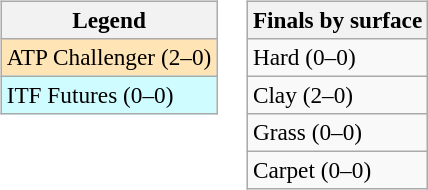<table>
<tr valign=top>
<td><br><table class=wikitable style=font-size:97%>
<tr>
<th>Legend</th>
</tr>
<tr bgcolor=moccasin>
<td>ATP Challenger (2–0)</td>
</tr>
<tr bgcolor=cffcff>
<td>ITF Futures (0–0)</td>
</tr>
</table>
</td>
<td><br><table class=wikitable style=font-size:97%>
<tr>
<th>Finals by surface</th>
</tr>
<tr>
<td>Hard (0–0)</td>
</tr>
<tr>
<td>Clay (2–0)</td>
</tr>
<tr>
<td>Grass (0–0)</td>
</tr>
<tr>
<td>Carpet (0–0)</td>
</tr>
</table>
</td>
</tr>
</table>
